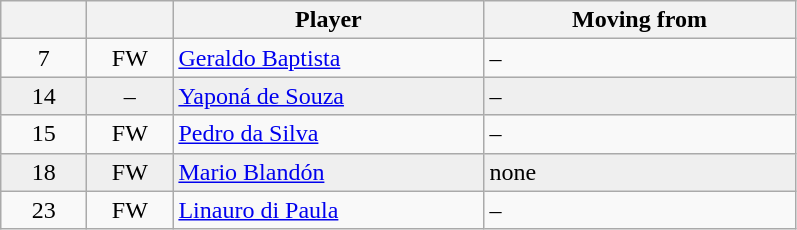<table class="wikitable">
<tr>
<th width="50"></th>
<th width="50"></th>
<th width="200">Player</th>
<th width="200">Moving from</th>
</tr>
<tr>
<td align="center">7</td>
<td align="center">FW</td>
<td> <a href='#'>Geraldo Baptista</a></td>
<td>–</td>
</tr>
<tr bgcolor=EFEFEF>
<td align="center">14</td>
<td align="center">–</td>
<td> <a href='#'>Yaponá de Souza</a></td>
<td>–</td>
</tr>
<tr>
<td align="center">15</td>
<td align="center">FW</td>
<td> <a href='#'>Pedro da Silva</a></td>
<td>–</td>
</tr>
<tr bgcolor=EFEFEF>
<td align="center">18</td>
<td align="center">FW</td>
<td> <a href='#'>Mario Blandón</a></td>
<td>none</td>
</tr>
<tr>
<td align="center">23</td>
<td align="center">FW</td>
<td> <a href='#'>Linauro di Paula</a></td>
<td>–</td>
</tr>
</table>
